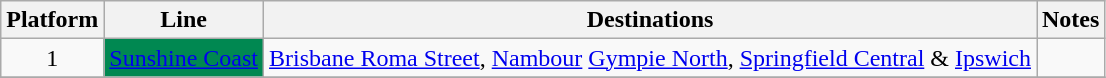<table class="wikitable" style="float: none; margin: 0.5em; ">
<tr>
<th>Platform</th>
<th>Line</th>
<th>Destinations</th>
<th>Notes</th>
</tr>
<tr>
<td style="text-align:center;">1</td>
<td rowspan="2" style=background:#008851><a href='#'><span>Sunshine Coast</span></a></td>
<td><a href='#'>Brisbane Roma Street</a>, <a href='#'>Nambour</a> <a href='#'>Gympie North</a>, <a href='#'>Springfield Central</a> & <a href='#'>Ipswich</a></td>
<td></td>
</tr>
<tr>
</tr>
</table>
